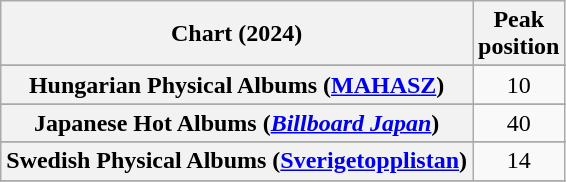<table class="wikitable sortable plainrowheaders" style="text-align:center">
<tr>
<th scope="col">Chart (2024)</th>
<th scope="col">Peak<br>position</th>
</tr>
<tr>
</tr>
<tr>
</tr>
<tr>
</tr>
<tr>
</tr>
<tr>
</tr>
<tr>
<th scope="row">Hungarian Physical Albums (<a href='#'>MAHASZ</a>)</th>
<td>10</td>
</tr>
<tr>
</tr>
<tr>
</tr>
<tr>
<th scope="row">Japanese Hot Albums (<em><a href='#'>Billboard Japan</a></em>)</th>
<td>40</td>
</tr>
<tr>
</tr>
<tr>
<th scope="row">Swedish Physical Albums (<a href='#'>Sverigetopplistan</a>)</th>
<td>14</td>
</tr>
<tr>
</tr>
<tr>
</tr>
</table>
